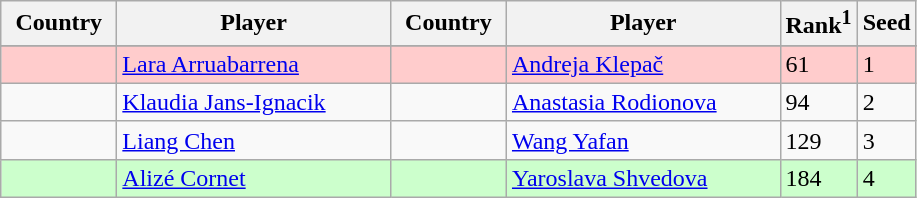<table class="sortable wikitable">
<tr>
<th width="70">Country</th>
<th width="175">Player</th>
<th width="70">Country</th>
<th width="175">Player</th>
<th>Rank<sup>1</sup></th>
<th>Seed</th>
</tr>
<tr style="background:#cfc;">
</tr>
<tr style="background:#fcc;">
<td></td>
<td><a href='#'>Lara Arruabarrena</a></td>
<td></td>
<td><a href='#'>Andreja Klepač</a></td>
<td>61</td>
<td>1</td>
</tr>
<tr>
<td></td>
<td><a href='#'>Klaudia Jans-Ignacik</a></td>
<td></td>
<td><a href='#'>Anastasia Rodionova</a></td>
<td>94</td>
<td>2</td>
</tr>
<tr>
<td></td>
<td><a href='#'>Liang Chen</a></td>
<td></td>
<td><a href='#'>Wang Yafan</a></td>
<td>129</td>
<td>3</td>
</tr>
<tr style="background:#cfc;">
<td></td>
<td><a href='#'>Alizé Cornet</a></td>
<td></td>
<td><a href='#'>Yaroslava Shvedova</a></td>
<td>184</td>
<td>4</td>
</tr>
</table>
